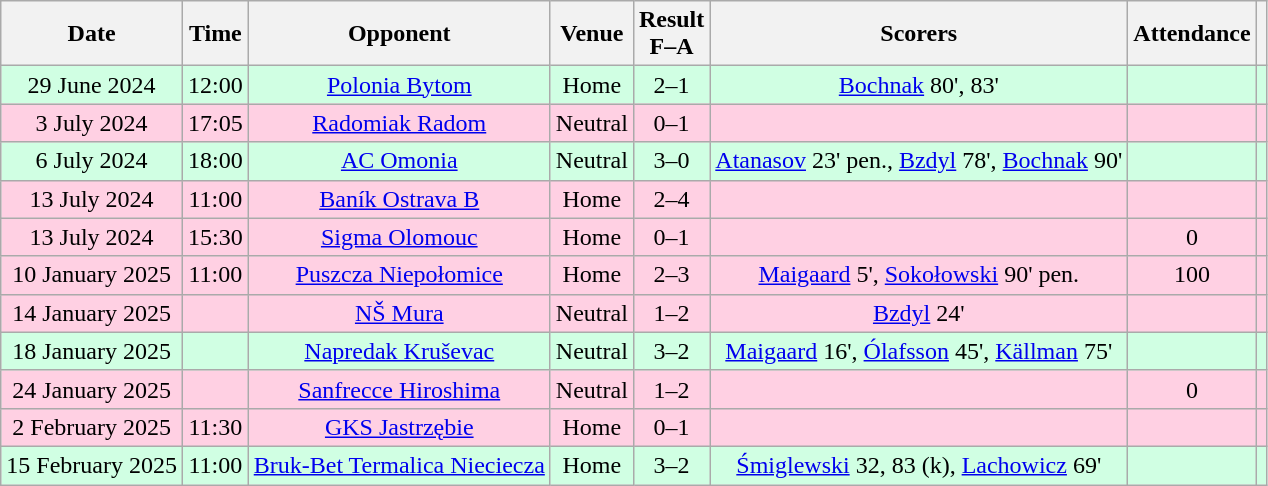<table class="wikitable sortable" style="text-align:center">
<tr>
<th>Date</th>
<th>Time</th>
<th>Opponent</th>
<th>Venue</th>
<th>Result<br>F–A</th>
<th class="unsortable">Scorers</th>
<th>Attendance</th>
<th class="unsortable"></th>
</tr>
<tr bgcolor="#d0ffe3">
<td>29 June 2024</td>
<td>12:00</td>
<td><a href='#'>Polonia Bytom</a></td>
<td>Home</td>
<td>2–1</td>
<td><a href='#'>Bochnak</a> 80', 83'</td>
<td></td>
<td></td>
</tr>
<tr bgcolor="#ffd0e3">
<td>3 July 2024</td>
<td>17:05</td>
<td><a href='#'>Radomiak Radom</a></td>
<td>Neutral</td>
<td>0–1</td>
<td></td>
<td></td>
<td></td>
</tr>
<tr bgcolor="#d0ffe3">
<td>6 July 2024</td>
<td>18:00</td>
<td><a href='#'>AC Omonia</a></td>
<td>Neutral</td>
<td>3–0</td>
<td><a href='#'>Atanasov</a> 23' pen., <a href='#'>Bzdyl</a> 78', <a href='#'>Bochnak</a> 90'</td>
<td></td>
<td></td>
</tr>
<tr bgcolor="#ffd0e3">
<td>13 July 2024</td>
<td>11:00</td>
<td><a href='#'>Baník Ostrava B</a></td>
<td>Home</td>
<td>2–4</td>
<td></td>
<td></td>
<td></td>
</tr>
<tr bgcolor="#ffd0e3">
<td>13 July 2024</td>
<td>15:30</td>
<td><a href='#'>Sigma Olomouc</a></td>
<td>Home</td>
<td>0–1</td>
<td></td>
<td>0</td>
<td></td>
</tr>
<tr bgcolor="#ffd0e3">
<td>10 January 2025</td>
<td>11:00</td>
<td><a href='#'>Puszcza Niepołomice</a></td>
<td>Home</td>
<td>2–3</td>
<td><a href='#'>Maigaard</a> 5', <a href='#'>Sokołowski</a> 90' pen.</td>
<td>100</td>
<td></td>
</tr>
<tr bgcolor="#ffd0e3">
<td>14 January 2025</td>
<td></td>
<td><a href='#'>NŠ Mura</a></td>
<td>Neutral</td>
<td>1–2</td>
<td><a href='#'>Bzdyl</a> 24'</td>
<td></td>
<td></td>
</tr>
<tr bgcolor="#d0ffe3">
<td>18 January 2025</td>
<td></td>
<td><a href='#'>Napredak Kruševac</a></td>
<td>Neutral</td>
<td>3–2</td>
<td><a href='#'>Maigaard</a> 16', <a href='#'>Ólafsson</a> 45', <a href='#'>Källman</a> 75'</td>
<td></td>
<td></td>
</tr>
<tr bgcolor="#ffd0e3">
<td>24 January 2025</td>
<td></td>
<td><a href='#'>Sanfrecce Hiroshima</a></td>
<td>Neutral</td>
<td>1–2</td>
<td></td>
<td>0</td>
<td></td>
</tr>
<tr bgcolor="#ffd0e3">
<td>2 February 2025</td>
<td>11:30</td>
<td><a href='#'>GKS Jastrzębie</a></td>
<td>Home</td>
<td>0–1</td>
<td></td>
<td></td>
<td></td>
</tr>
<tr bgcolor="#d0ffe3">
<td>15 February 2025</td>
<td>11:00</td>
<td><a href='#'>Bruk-Bet Termalica Nieciecza</a></td>
<td>Home</td>
<td>3–2</td>
<td><a href='#'>Śmiglewski</a> 32, 83 (k), <a href='#'>Lachowicz</a> 69'</td>
<td></td>
<td></td>
</tr>
</table>
